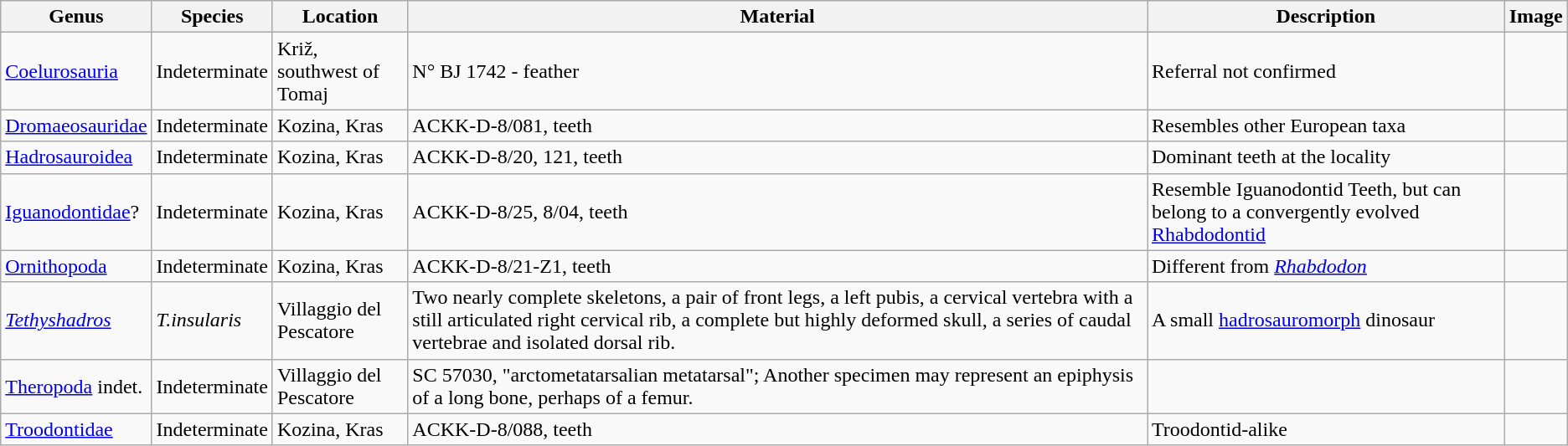<table class="wikitable">
<tr>
<th>Genus</th>
<th>Species</th>
<th>Location</th>
<th>Material</th>
<th>Description</th>
<th>Image</th>
</tr>
<tr>
<td><a href='#'>Coelurosauria</a></td>
<td>Indeterminate</td>
<td>Križ, southwest of Tomaj</td>
<td>N° BJ 1742 - feather</td>
<td>Referral not confirmed</td>
<td></td>
</tr>
<tr>
<td><a href='#'>Dromaeosauridae</a></td>
<td>Indeterminate</td>
<td>Kozina, Kras</td>
<td>ACKK-D-8/081, teeth</td>
<td>Resembles other European taxa</td>
<td></td>
</tr>
<tr>
<td><a href='#'>Hadrosauroidea</a></td>
<td>Indeterminate</td>
<td>Kozina, Kras</td>
<td>ACKK-D-8/20, 121, teeth</td>
<td>Dominant teeth at the locality</td>
<td></td>
</tr>
<tr>
<td><a href='#'>Iguanodontidae</a>?</td>
<td>Indeterminate</td>
<td>Kozina, Kras</td>
<td>ACKK-D-8/25, 8/04, teeth</td>
<td>Resemble Iguanodontid Teeth, but can belong to a convergently evolved  <a href='#'>Rhabdodontid</a></td>
<td></td>
</tr>
<tr>
<td><a href='#'>Ornithopoda</a></td>
<td>Indeterminate</td>
<td>Kozina, Kras</td>
<td>ACKK-D-8/21-Z1, teeth</td>
<td>Different from <em><a href='#'>Rhabdodon</a></em></td>
<td></td>
</tr>
<tr>
<td><em><a href='#'>Tethyshadros</a></em></td>
<td><em>T.insularis</em></td>
<td>Villaggio del Pescatore</td>
<td>Two nearly complete skeletons, a pair of front legs, a left pubis, a cervical vertebra with a still articulated right cervical rib, a complete but highly deformed skull, a series of caudal vertebrae and isolated dorsal rib.</td>
<td>A small <a href='#'>hadrosauromorph</a> dinosaur</td>
<td></td>
</tr>
<tr>
<td><a href='#'>Theropoda</a> indet.</td>
<td>Indeterminate</td>
<td>Villaggio del Pescatore</td>
<td>SC 57030, "arctometatarsalian metatarsal"; Another specimen may represent an epiphysis of a long bone, perhaps of a femur.</td>
<td></td>
<td></td>
</tr>
<tr>
<td><a href='#'>Troodontidae</a></td>
<td>Indeterminate</td>
<td>Kozina, Kras</td>
<td>ACKK-D-8/088, teeth</td>
<td>Troodontid-alike</td>
<td></td>
</tr>
</table>
